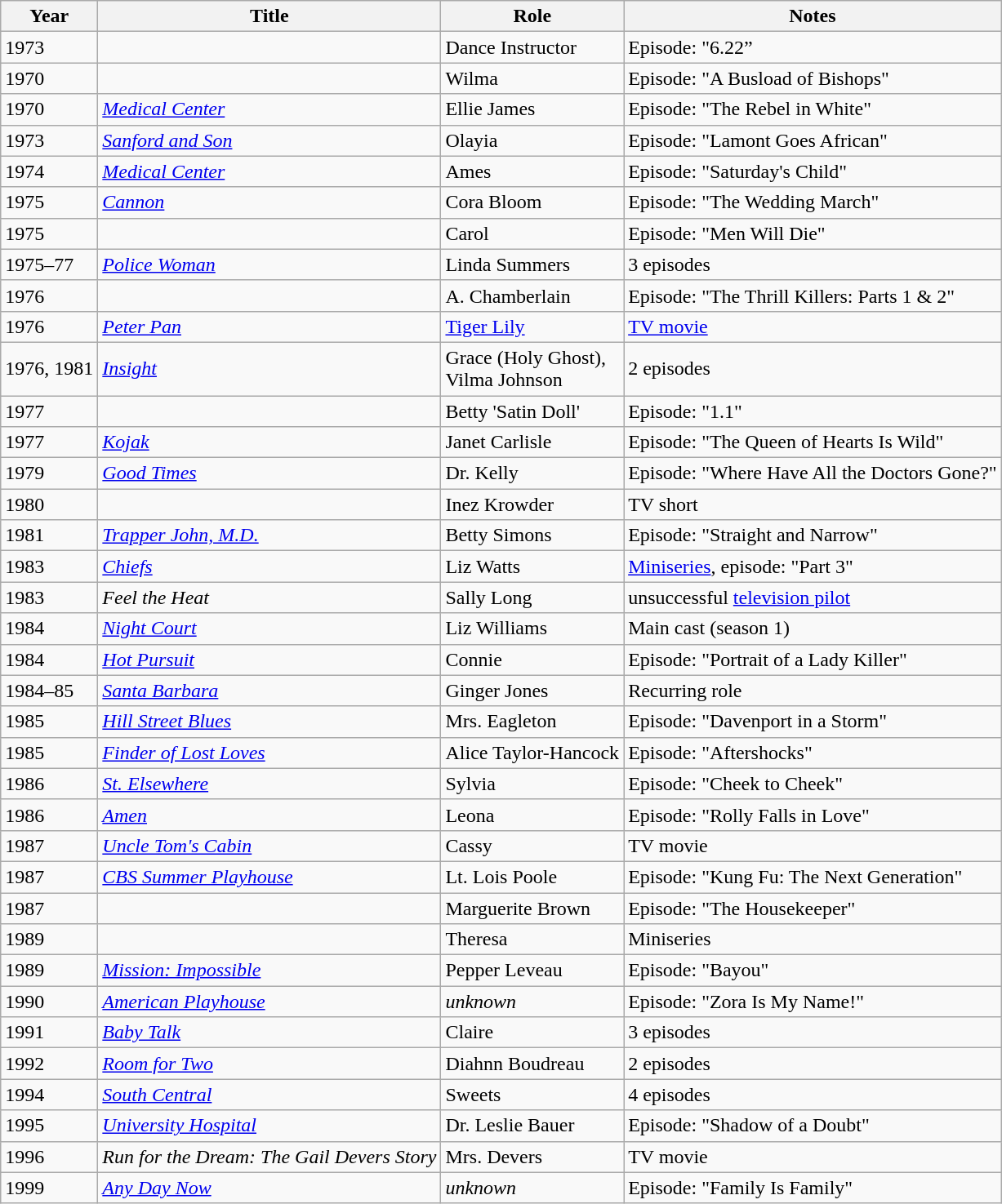<table class="wikitable sortable">
<tr>
<th>Year</th>
<th>Title</th>
<th>Role</th>
<th>Notes</th>
</tr>
<tr>
<td>1973</td>
<td><em></em></td>
<td>Dance Instructor</td>
<td>Episode: "6.22”</td>
</tr>
<tr>
<td>1970</td>
<td><em></em></td>
<td>Wilma</td>
<td>Episode: "A Busload of Bishops"</td>
</tr>
<tr>
<td>1970</td>
<td><em><a href='#'>Medical Center</a></em></td>
<td>Ellie James</td>
<td>Episode: "The Rebel in White"</td>
</tr>
<tr>
<td>1973</td>
<td><em><a href='#'>Sanford and Son</a></em></td>
<td>Olayia</td>
<td>Episode: "Lamont Goes African"</td>
</tr>
<tr>
<td>1974</td>
<td><em><a href='#'>Medical Center</a></em></td>
<td>Ames</td>
<td>Episode: "Saturday's Child"</td>
</tr>
<tr>
<td>1975</td>
<td><em><a href='#'>Cannon</a></em></td>
<td>Cora Bloom</td>
<td>Episode: "The Wedding March"</td>
</tr>
<tr>
<td>1975</td>
<td><em></em></td>
<td>Carol</td>
<td>Episode: "Men Will Die"</td>
</tr>
<tr>
<td>1975–77</td>
<td><em><a href='#'>Police Woman</a></em></td>
<td>Linda Summers</td>
<td>3 episodes</td>
</tr>
<tr>
<td>1976</td>
<td><em></em></td>
<td>A. Chamberlain</td>
<td>Episode: "The Thrill Killers: Parts 1 & 2"</td>
</tr>
<tr>
<td>1976</td>
<td><em><a href='#'>Peter Pan</a></em></td>
<td><a href='#'>Tiger Lily</a></td>
<td><a href='#'>TV movie</a></td>
</tr>
<tr>
<td>1976, 1981</td>
<td><em><a href='#'>Insight</a></em></td>
<td>Grace (Holy Ghost),<br>Vilma Johnson</td>
<td>2 episodes</td>
</tr>
<tr>
<td>1977</td>
<td><em></em></td>
<td>Betty 'Satin Doll'</td>
<td>Episode: "1.1"</td>
</tr>
<tr>
<td>1977</td>
<td><em><a href='#'>Kojak</a></em></td>
<td>Janet Carlisle</td>
<td>Episode: "The Queen of Hearts Is Wild"</td>
</tr>
<tr>
<td>1979</td>
<td><em><a href='#'>Good Times</a></em></td>
<td>Dr. Kelly</td>
<td>Episode: "Where Have All the Doctors Gone?"</td>
</tr>
<tr>
<td>1980</td>
<td><em></em></td>
<td>Inez Krowder</td>
<td>TV short</td>
</tr>
<tr>
<td>1981</td>
<td><em><a href='#'>Trapper John, M.D.</a></em></td>
<td>Betty Simons</td>
<td>Episode: "Straight and Narrow"</td>
</tr>
<tr>
<td>1983</td>
<td><em><a href='#'>Chiefs</a></em></td>
<td>Liz Watts</td>
<td><a href='#'>Miniseries</a>, episode: "Part 3"</td>
</tr>
<tr>
<td>1983</td>
<td><em>Feel the Heat</em></td>
<td>Sally Long</td>
<td>unsuccessful <a href='#'>television pilot</a></td>
</tr>
<tr>
<td>1984</td>
<td><em><a href='#'>Night Court</a></em></td>
<td>Liz Williams</td>
<td>Main cast (season 1)</td>
</tr>
<tr>
<td>1984</td>
<td><em><a href='#'>Hot Pursuit</a></em></td>
<td>Connie</td>
<td>Episode: "Portrait of a Lady Killer"</td>
</tr>
<tr>
<td>1984–85</td>
<td><em><a href='#'>Santa Barbara</a></em></td>
<td>Ginger Jones</td>
<td>Recurring role</td>
</tr>
<tr>
<td>1985</td>
<td><em><a href='#'>Hill Street Blues</a></em></td>
<td>Mrs. Eagleton</td>
<td>Episode: "Davenport in a Storm"</td>
</tr>
<tr>
<td>1985</td>
<td><em><a href='#'>Finder of Lost Loves</a></em></td>
<td>Alice Taylor-Hancock</td>
<td>Episode: "Aftershocks"</td>
</tr>
<tr>
<td>1986</td>
<td><em><a href='#'>St. Elsewhere</a></em></td>
<td>Sylvia</td>
<td>Episode: "Cheek to Cheek"</td>
</tr>
<tr>
<td>1986</td>
<td><em><a href='#'>Amen</a></em></td>
<td>Leona</td>
<td>Episode: "Rolly Falls in Love"</td>
</tr>
<tr>
<td>1987</td>
<td><em><a href='#'>Uncle Tom's Cabin</a></em></td>
<td>Cassy</td>
<td>TV movie</td>
</tr>
<tr>
<td>1987</td>
<td><em><a href='#'>CBS Summer Playhouse</a></em></td>
<td>Lt. Lois Poole</td>
<td>Episode: "Kung Fu: The Next Generation"</td>
</tr>
<tr>
<td>1987</td>
<td><em></em></td>
<td>Marguerite Brown</td>
<td>Episode: "The Housekeeper"</td>
</tr>
<tr>
<td>1989</td>
<td><em></em></td>
<td>Theresa</td>
<td>Miniseries</td>
</tr>
<tr>
<td>1989</td>
<td><em><a href='#'>Mission: Impossible</a></em></td>
<td>Pepper Leveau</td>
<td>Episode: "Bayou"</td>
</tr>
<tr>
<td>1990</td>
<td><em><a href='#'>American Playhouse</a></em></td>
<td><em>unknown</em></td>
<td>Episode: "Zora Is My Name!"</td>
</tr>
<tr>
<td>1991</td>
<td><em><a href='#'>Baby Talk</a></em></td>
<td>Claire</td>
<td>3 episodes</td>
</tr>
<tr>
<td>1992</td>
<td><em><a href='#'>Room for Two</a></em></td>
<td>Diahnn Boudreau</td>
<td>2 episodes</td>
</tr>
<tr>
<td>1994</td>
<td><em><a href='#'>South Central</a></em></td>
<td>Sweets</td>
<td>4 episodes</td>
</tr>
<tr>
<td>1995</td>
<td><em><a href='#'>University Hospital</a></em></td>
<td>Dr. Leslie Bauer</td>
<td>Episode: "Shadow of a Doubt"</td>
</tr>
<tr>
<td>1996</td>
<td><em>Run for the Dream: The Gail Devers Story</em></td>
<td>Mrs. Devers</td>
<td>TV movie</td>
</tr>
<tr>
<td>1999</td>
<td><em><a href='#'>Any Day Now</a></em></td>
<td><em>unknown</em></td>
<td>Episode: "Family Is Family"</td>
</tr>
</table>
